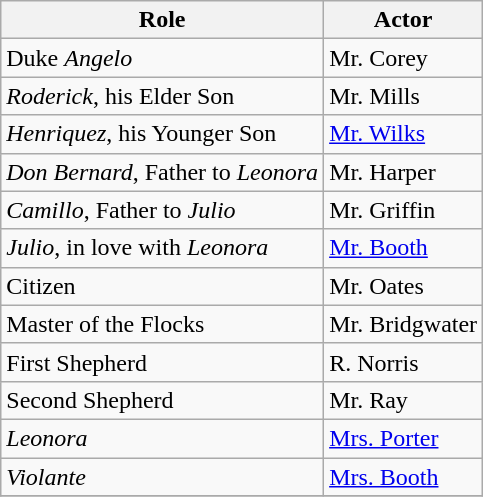<table class="wikitable">
<tr>
<th>Role</th>
<th>Actor</th>
</tr>
<tr>
<td>Duke <em>Angelo</em></td>
<td>Mr. Corey</td>
</tr>
<tr>
<td><em>Roderick</em>, his Elder Son</td>
<td>Mr. Mills</td>
</tr>
<tr>
<td><em>Henriquez</em>, his Younger Son</td>
<td><a href='#'>Mr. Wilks</a></td>
</tr>
<tr>
<td><em>Don Bernard</em>, Father to <em>Leonora</em></td>
<td>Mr. Harper</td>
</tr>
<tr>
<td><em>Camillo</em>, Father to <em>Julio</em></td>
<td>Mr. Griffin</td>
</tr>
<tr>
<td><em>Julio</em>, in love with <em>Leonora</em></td>
<td><a href='#'>Mr. Booth</a></td>
</tr>
<tr>
<td>Citizen</td>
<td>Mr. Oates</td>
</tr>
<tr>
<td>Master of the Flocks</td>
<td>Mr. Bridgwater</td>
</tr>
<tr>
<td>First Shepherd</td>
<td>R. Norris</td>
</tr>
<tr>
<td>Second Shepherd</td>
<td>Mr. Ray</td>
</tr>
<tr>
<td><em>Leonora</em></td>
<td><a href='#'>Mrs. Porter</a></td>
</tr>
<tr>
<td><em>Violante</em></td>
<td><a href='#'>Mrs. Booth</a></td>
</tr>
<tr>
</tr>
</table>
